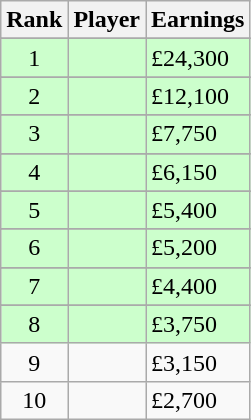<table class="wikitable"; text-align:right; margin-left:1em">
<tr>
<th>Rank</th>
<th>Player</th>
<th>Earnings</th>
</tr>
<tr>
</tr>
<tr style="background-color:#ccffcc">
<td align=center>1</td>
<td style="text-align:left"></td>
<td>£24,300</td>
</tr>
<tr>
</tr>
<tr style="background-color:#ccffcc">
<td align=center>2</td>
<td style="text-align:left"></td>
<td>£12,100</td>
</tr>
<tr>
</tr>
<tr style="background-color:#ccffcc">
<td align=center>3</td>
<td style="text-align:left"></td>
<td>£7,750</td>
</tr>
<tr>
</tr>
<tr style="background-color:#ccffcc">
<td align=center>4</td>
<td style="text-align:left"></td>
<td>£6,150</td>
</tr>
<tr>
</tr>
<tr style="background-color:#ccffcc">
<td align=center>5</td>
<td style="text-align:left"></td>
<td>£5,400</td>
</tr>
<tr>
</tr>
<tr style="background-color:#ccffcc">
<td align=center>6</td>
<td style="text-align:left"></td>
<td>£5,200</td>
</tr>
<tr>
</tr>
<tr style="background-color:#ccffcc">
<td align=center>7</td>
<td style="text-align:left"></td>
<td>£4,400</td>
</tr>
<tr>
</tr>
<tr style="background-color:#ccffcc">
<td align=center>8</td>
<td style="text-align:left"></td>
<td>£3,750</td>
</tr>
<tr>
<td align=center>9</td>
<td style="text-align:left"></td>
<td>£3,150</td>
</tr>
<tr>
<td align=center>10</td>
<td style="text-align:left"></td>
<td>£2,700</td>
</tr>
</table>
